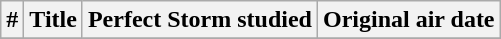<table class="wikitable">
<tr>
<th>#</th>
<th>Title</th>
<th>Perfect Storm studied</th>
<th>Original air date</th>
</tr>
<tr>
</tr>
</table>
